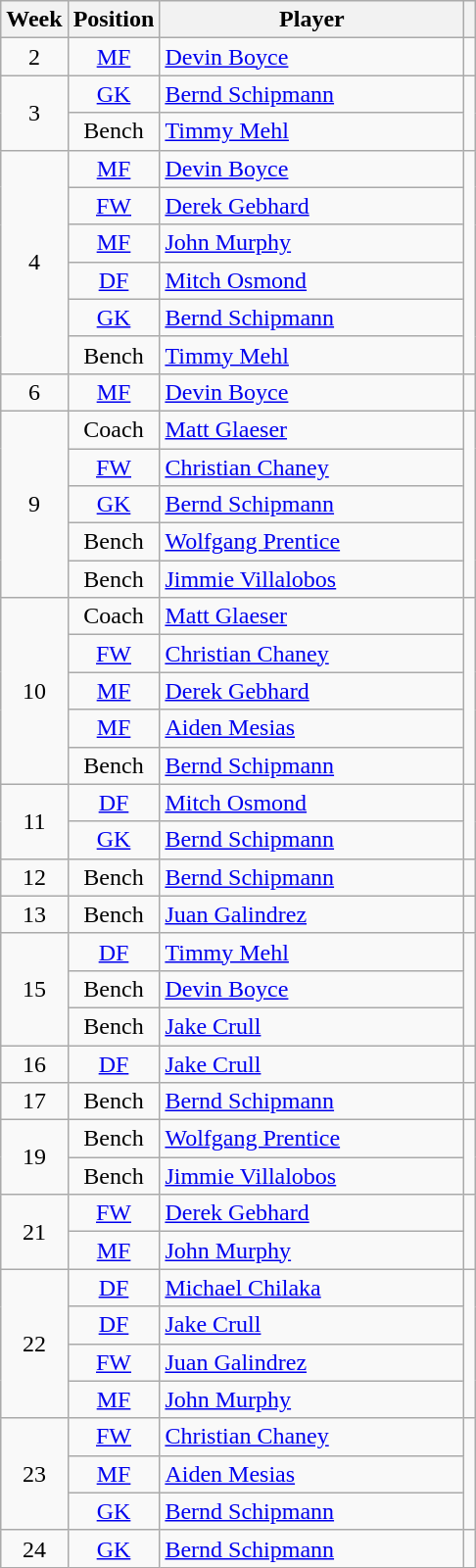<table class="wikitable sortable" style="text-align:center;">
<tr>
<th>Week</th>
<th>Position</th>
<th style="width:200px">Player</th>
<th class="unsortable"></th>
</tr>
<tr>
<td>2</td>
<td><a href='#'>MF</a></td>
<td style="text-align:left;" data-sort-value="Boyce, Devin"> <a href='#'>Devin Boyce</a></td>
<td></td>
</tr>
<tr>
<td rowspan="2">3</td>
<td><a href='#'>GK</a></td>
<td style="text-align:left;" data-sort-value="Schipmann, Bernd"> <a href='#'>Bernd Schipmann</a></td>
<td rowspan="2"></td>
</tr>
<tr>
<td>Bench</td>
<td style="text-align:left;" data-sort-value="Mehl, Timmy"> <a href='#'>Timmy Mehl</a></td>
</tr>
<tr>
<td rowspan="6">4</td>
<td><a href='#'>MF</a></td>
<td style="text-align:left;" data-sort-value="Boyce, Devin"> <a href='#'>Devin Boyce</a></td>
<td rowspan="6"></td>
</tr>
<tr>
<td><a href='#'>FW</a></td>
<td style="text-align:left;" data-sort-value="Gebhard, Derek"> <a href='#'>Derek Gebhard</a></td>
</tr>
<tr>
<td><a href='#'>MF</a></td>
<td style="text-align:left;" data-sort-value="Murphy, John"> <a href='#'>John Murphy</a></td>
</tr>
<tr>
<td><a href='#'>DF</a></td>
<td style="text-align:left;" data-sort-value="Osmond, Mitch"> <a href='#'>Mitch Osmond</a></td>
</tr>
<tr>
<td><a href='#'>GK</a></td>
<td style="text-align:left;" data-sort-value="Schipmann, Bernd"> <a href='#'>Bernd Schipmann</a></td>
</tr>
<tr>
<td>Bench</td>
<td style="text-align:left;" data-sort-value="Mehl, Timmy"> <a href='#'>Timmy Mehl</a></td>
</tr>
<tr>
<td>6</td>
<td><a href='#'>MF</a></td>
<td style="text-align:left;" data-sort-value="Boyce, Devin"> <a href='#'>Devin Boyce</a></td>
<td></td>
</tr>
<tr>
<td rowspan="5">9</td>
<td>Coach</td>
<td style="text-align:left;" data-sort-value="Glaeser, Matt"> <a href='#'>Matt Glaeser</a></td>
<td rowspan="5"></td>
</tr>
<tr>
<td><a href='#'>FW</a></td>
<td style="text-align:left;" data-sort-value="Chaney, Christian"> <a href='#'>Christian Chaney</a></td>
</tr>
<tr>
<td><a href='#'>GK</a></td>
<td style="text-align:left;" data-sort-value="Schipmann, Bernd"> <a href='#'>Bernd Schipmann</a></td>
</tr>
<tr>
<td>Bench</td>
<td style="text-align:left;" data-sort-value="Prentice, Wolfgang"> <a href='#'>Wolfgang Prentice</a></td>
</tr>
<tr>
<td>Bench</td>
<td style="text-align:left;" data-sort-value="Villalobos, Jimmie"> <a href='#'>Jimmie Villalobos</a></td>
</tr>
<tr>
<td rowspan="5">10</td>
<td>Coach</td>
<td style="text-align:left;" data-sort-value="Glaeser, Matt"> <a href='#'>Matt Glaeser</a></td>
<td rowspan="5"></td>
</tr>
<tr>
<td><a href='#'>FW</a></td>
<td style="text-align:left;" data-sort-value="Chaney, Christian"> <a href='#'>Christian Chaney</a></td>
</tr>
<tr>
<td><a href='#'>MF</a></td>
<td style="text-align:left;" data-sort-value="Gebhard, Derek"> <a href='#'>Derek Gebhard</a></td>
</tr>
<tr>
<td><a href='#'>MF</a></td>
<td style="text-align:left;" data-sort-value="Mesias, Aiden"> <a href='#'>Aiden Mesias</a></td>
</tr>
<tr>
<td>Bench</td>
<td style="text-align:left;" data-sort-value="Schipmann, Bernd"> <a href='#'>Bernd Schipmann</a></td>
</tr>
<tr>
<td rowspan="2">11</td>
<td><a href='#'>DF</a></td>
<td style="text-align:left;" data-sort-value="Osmond, Mitch"> <a href='#'>Mitch Osmond</a></td>
<td rowspan="2"></td>
</tr>
<tr>
<td><a href='#'>GK</a></td>
<td style="text-align:left;" data-sort-value="Schipmann, Bernd"> <a href='#'>Bernd Schipmann</a></td>
</tr>
<tr>
<td>12</td>
<td>Bench</td>
<td style="text-align:left;" data-sort-value="Schipmann, Bernd"> <a href='#'>Bernd Schipmann</a></td>
<td></td>
</tr>
<tr>
<td>13</td>
<td>Bench</td>
<td style="text-align:left;" data-sort-value="Galindrez, Juan"> <a href='#'>Juan Galindrez</a></td>
<td></td>
</tr>
<tr>
<td rowspan="3">15</td>
<td><a href='#'>DF</a></td>
<td style="text-align:left;" data-sort-value="Mehl, Timmy"> <a href='#'>Timmy Mehl</a></td>
<td rowspan="3"></td>
</tr>
<tr>
<td>Bench</td>
<td style="text-align:left;" data-sort-value="Boyce, Devin"> <a href='#'>Devin Boyce</a></td>
</tr>
<tr>
<td>Bench</td>
<td style="text-align:left;" data-sort-value="Crull, Jake"> <a href='#'>Jake Crull</a></td>
</tr>
<tr>
<td>16</td>
<td><a href='#'>DF</a></td>
<td style="text-align:left;" data-sort-value="Crull, Jake"> <a href='#'>Jake Crull</a></td>
<td></td>
</tr>
<tr>
<td>17</td>
<td>Bench</td>
<td style="text-align:left;" data-sort-value="Schipmann, Bernd"> <a href='#'>Bernd Schipmann</a></td>
<td></td>
</tr>
<tr>
<td rowspan="2">19</td>
<td>Bench</td>
<td style="text-align:left;" data-sort-value="Prentice, Wolfgang"> <a href='#'>Wolfgang Prentice</a></td>
<td rowspan="2"></td>
</tr>
<tr>
<td>Bench</td>
<td style="text-align:left;" data-sort-value="Villalobos, Jimmie"> <a href='#'>Jimmie Villalobos</a></td>
</tr>
<tr>
<td rowspan="2">21</td>
<td><a href='#'>FW</a></td>
<td style="text-align:left;" data-sort-value="Gebhard, Derek"> <a href='#'>Derek Gebhard</a></td>
<td rowspan="2"></td>
</tr>
<tr>
<td><a href='#'>MF</a></td>
<td style="text-align:left;" data-sort-value="Murphy, John"> <a href='#'>John Murphy</a></td>
</tr>
<tr>
<td rowspan="4">22</td>
<td><a href='#'>DF</a></td>
<td style="text-align:left;" data-sort-value="Chilaka, Michael"> <a href='#'>Michael Chilaka</a></td>
<td rowspan="4"></td>
</tr>
<tr>
<td><a href='#'>DF</a></td>
<td style="text-align:left;" data-sort-value="Crull, Jake"> <a href='#'>Jake Crull</a></td>
</tr>
<tr>
<td><a href='#'>FW</a></td>
<td style="text-align:left;" data-sort-value="Galindrez, Juan"> <a href='#'>Juan Galindrez</a></td>
</tr>
<tr>
<td><a href='#'>MF</a></td>
<td style="text-align:left;" data-sort-value="Murphy, John"> <a href='#'>John Murphy</a></td>
</tr>
<tr>
<td rowspan="3">23</td>
<td><a href='#'>FW</a></td>
<td style="text-align:left;" data-sort-value="Chaney, Christian"> <a href='#'>Christian Chaney</a></td>
<td rowspan="3"></td>
</tr>
<tr>
<td><a href='#'>MF</a></td>
<td style="text-align:left;" data-sort-value="Mesias, Aiden"> <a href='#'>Aiden Mesias</a></td>
</tr>
<tr>
<td><a href='#'>GK</a></td>
<td style="text-align:left;" data-sort-value="Schipmann, Bernd"> <a href='#'>Bernd Schipmann</a></td>
</tr>
<tr>
<td>24</td>
<td><a href='#'>GK</a></td>
<td style="text-align:left;" data-sort-value="Schipmann, Bernd"> <a href='#'>Bernd Schipmann</a></td>
<td></td>
</tr>
</table>
